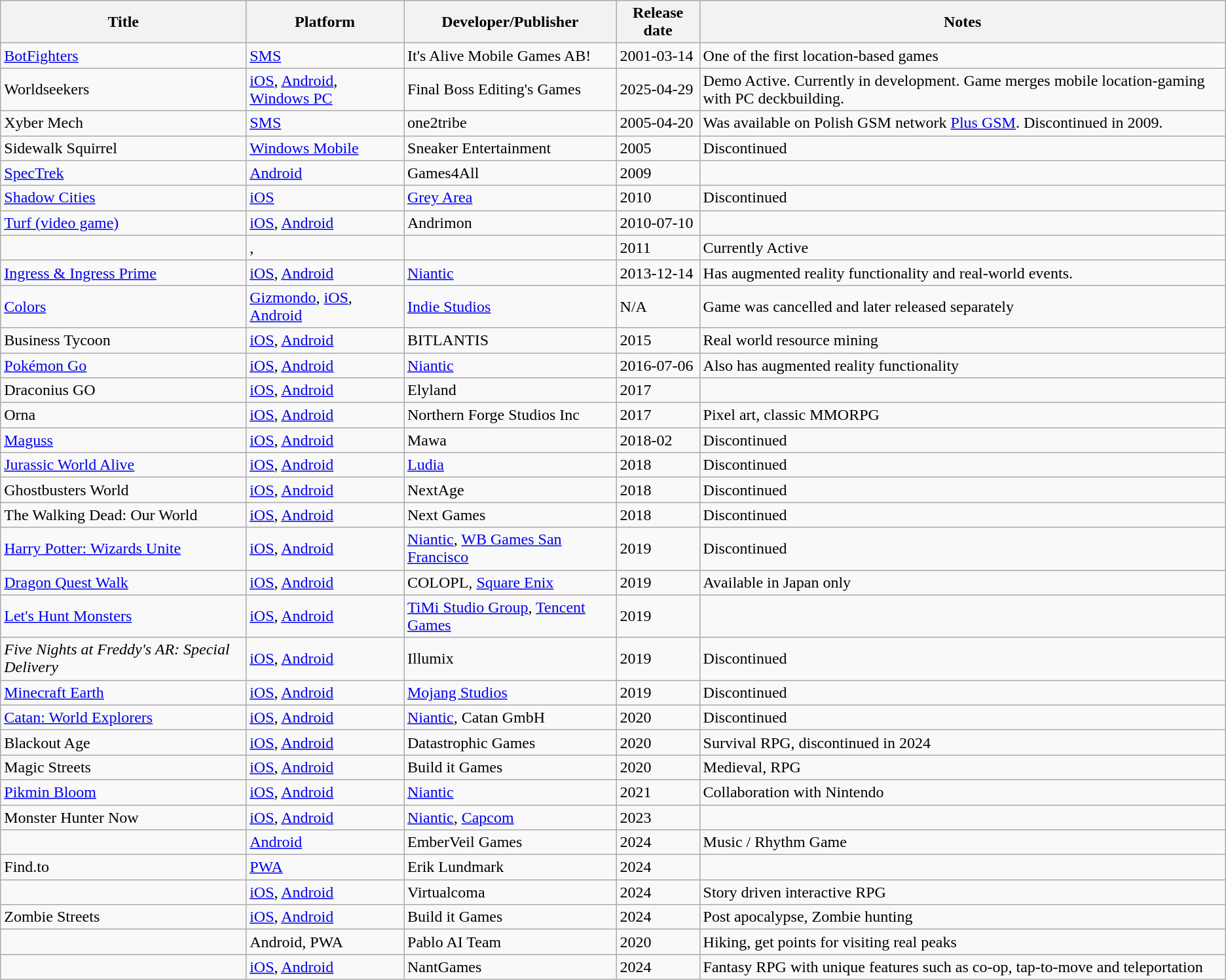<table class="wikitable sortable">
<tr>
<th>Title</th>
<th>Platform</th>
<th>Developer/Publisher</th>
<th>Release date</th>
<th>Notes</th>
</tr>
<tr>
<td><a href='#'>BotFighters</a></td>
<td><a href='#'>SMS</a></td>
<td>It's Alive Mobile Games AB!</td>
<td>2001-03-14</td>
<td>One of the first location-based games</td>
</tr>
<tr>
<td>Worldseekers</td>
<td><a href='#'>iOS</a>, <a href='#'>Android</a>, <a href='#'>Windows PC</a></td>
<td>Final Boss Editing's Games</td>
<td>2025-04-29</td>
<td>Demo Active. Currently in development. Game merges mobile location-gaming with PC deckbuilding.</td>
</tr>
<tr>
<td>Xyber Mech</td>
<td><a href='#'>SMS</a></td>
<td>one2tribe</td>
<td>2005-04-20</td>
<td>Was available on Polish GSM network <a href='#'>Plus GSM</a>. Discontinued in 2009.</td>
</tr>
<tr>
<td>Sidewalk Squirrel</td>
<td><a href='#'>Windows Mobile</a></td>
<td>Sneaker Entertainment</td>
<td>2005</td>
<td>Discontinued</td>
</tr>
<tr>
<td><a href='#'>SpecTrek</a></td>
<td><a href='#'>Android</a></td>
<td>Games4All</td>
<td>2009</td>
<td></td>
</tr>
<tr>
<td><a href='#'>Shadow Cities</a></td>
<td><a href='#'>iOS</a></td>
<td><a href='#'>Grey Area</a></td>
<td>2010</td>
<td>Discontinued</td>
</tr>
<tr>
<td><a href='#'>Turf (video game)</a></td>
<td><a href='#'>iOS</a>, <a href='#'>Android</a></td>
<td>Andrimon</td>
<td>2010-07-10</td>
<td></td>
</tr>
<tr>
<td></td>
<td>, </td>
<td></td>
<td>2011</td>
<td>Currently Active</td>
</tr>
<tr>
<td><a href='#'>Ingress & Ingress Prime</a></td>
<td><a href='#'>iOS</a>, <a href='#'>Android</a></td>
<td><a href='#'>Niantic</a></td>
<td>2013-12-14</td>
<td>Has augmented reality functionality and real-world events.</td>
</tr>
<tr>
<td><a href='#'>Colors</a></td>
<td><a href='#'>Gizmondo</a>, <a href='#'>iOS</a>, <a href='#'>Android</a></td>
<td><a href='#'>Indie Studios</a></td>
<td>N/A</td>
<td>Game was cancelled and later released separately</td>
</tr>
<tr>
<td>Business Tycoon </td>
<td><a href='#'>iOS</a>, <a href='#'>Android</a></td>
<td>BITLANTIS</td>
<td>2015</td>
<td>Real world resource mining</td>
</tr>
<tr>
<td><a href='#'>Pokémon Go</a></td>
<td><a href='#'>iOS</a>, <a href='#'>Android</a></td>
<td><a href='#'>Niantic</a></td>
<td>2016-07-06</td>
<td>Also has augmented reality functionality</td>
</tr>
<tr>
<td>Draconius GO </td>
<td><a href='#'>iOS</a>, <a href='#'>Android</a></td>
<td>Elyland</td>
<td>2017</td>
<td></td>
</tr>
<tr>
<td>Orna </td>
<td><a href='#'>iOS</a>, <a href='#'>Android</a></td>
<td>Northern Forge Studios Inc</td>
<td>2017</td>
<td>Pixel art, classic MMORPG</td>
</tr>
<tr>
<td><a href='#'>Maguss</a></td>
<td><a href='#'>iOS</a>, <a href='#'>Android</a></td>
<td>Mawa</td>
<td>2018-02</td>
<td>Discontinued</td>
</tr>
<tr>
<td><a href='#'>Jurassic World Alive</a></td>
<td><a href='#'>iOS</a>, <a href='#'>Android</a></td>
<td><a href='#'>Ludia</a></td>
<td>2018</td>
<td>Discontinued</td>
</tr>
<tr>
<td>Ghostbusters World</td>
<td><a href='#'>iOS</a>, <a href='#'>Android</a></td>
<td>NextAge</td>
<td>2018</td>
<td>Discontinued</td>
</tr>
<tr>
<td>The Walking Dead: Our World</td>
<td><a href='#'>iOS</a>, <a href='#'>Android</a></td>
<td>Next Games</td>
<td>2018</td>
<td>Discontinued</td>
</tr>
<tr>
<td><a href='#'>Harry Potter: Wizards Unite</a></td>
<td><a href='#'>iOS</a>, <a href='#'>Android</a></td>
<td><a href='#'>Niantic</a>, <a href='#'>WB Games San Francisco</a></td>
<td>2019</td>
<td>Discontinued</td>
</tr>
<tr>
<td><a href='#'>Dragon Quest Walk</a></td>
<td><a href='#'>iOS</a>, <a href='#'>Android</a></td>
<td>COLOPL, <a href='#'>Square Enix</a></td>
<td>2019</td>
<td>Available in Japan only</td>
</tr>
<tr>
<td><a href='#'>Let's Hunt Monsters</a></td>
<td><a href='#'>iOS</a>, <a href='#'>Android</a></td>
<td><a href='#'>TiMi Studio Group</a>, <a href='#'>Tencent Games</a></td>
<td>2019</td>
<td></td>
</tr>
<tr>
<td><em>Five Nights at Freddy's AR: Special Delivery</em> </td>
<td><a href='#'>iOS</a>, <a href='#'>Android</a></td>
<td>Illumix</td>
<td>2019</td>
<td>Discontinued</td>
</tr>
<tr>
<td><a href='#'>Minecraft Earth</a></td>
<td><a href='#'>iOS</a>, <a href='#'>Android</a></td>
<td><a href='#'>Mojang Studios</a></td>
<td>2019</td>
<td>Discontinued</td>
</tr>
<tr>
<td><a href='#'>Catan: World Explorers</a></td>
<td><a href='#'>iOS</a>, <a href='#'>Android</a></td>
<td><a href='#'>Niantic</a>, Catan GmbH</td>
<td>2020</td>
<td>Discontinued</td>
</tr>
<tr>
<td>Blackout Age </td>
<td><a href='#'>iOS</a>, <a href='#'>Android</a></td>
<td>Datastrophic Games</td>
<td>2020</td>
<td>Survival RPG, discontinued in 2024</td>
</tr>
<tr>
<td>Magic Streets </td>
<td><a href='#'>iOS</a>, <a href='#'>Android</a></td>
<td>Build it Games</td>
<td>2020</td>
<td>Medieval, RPG</td>
</tr>
<tr>
<td><a href='#'>Pikmin Bloom</a></td>
<td><a href='#'>iOS</a>, <a href='#'>Android</a></td>
<td><a href='#'>Niantic</a></td>
<td>2021</td>
<td>Collaboration with Nintendo</td>
</tr>
<tr>
<td>Monster Hunter Now</td>
<td><a href='#'>iOS</a>, <a href='#'>Android</a></td>
<td><a href='#'>Niantic</a>, <a href='#'>Capcom</a></td>
<td>2023</td>
<td></td>
</tr>
<tr>
<td> </td>
<td><a href='#'>Android</a></td>
<td>EmberVeil Games</td>
<td>2024</td>
<td>Music / Rhythm Game</td>
</tr>
<tr>
<td>Find.to </td>
<td><a href='#'>PWA</a></td>
<td>Erik Lundmark</td>
<td>2024</td>
<td></td>
</tr>
<tr>
<td></td>
<td><a href='#'>iOS</a>, <a href='#'>Android</a></td>
<td>Virtualcoma</td>
<td>2024</td>
<td>Story driven interactive RPG</td>
</tr>
<tr>
<td>Zombie Streets </td>
<td><a href='#'>iOS</a>, <a href='#'>Android</a></td>
<td>Build it Games</td>
<td>2024</td>
<td>Post apocalypse, Zombie hunting</td>
</tr>
<tr>
<td></td>
<td>Android, PWA</td>
<td>Pablo AI Team</td>
<td>2020</td>
<td>Hiking, get points for visiting real peaks</td>
</tr>
<tr>
<td></td>
<td><a href='#'>iOS</a>, <a href='#'>Android</a></td>
<td>NantGames</td>
<td>2024</td>
<td>Fantasy RPG with unique features such as co-op, tap-to-move and teleportation</td>
</tr>
</table>
